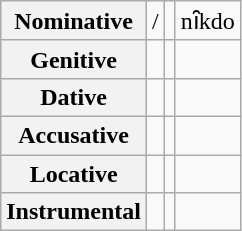<table class="wikitable">
<tr>
<th>Nominative</th>
<td> / </td>
<td></td>
<td>nȋkdo</td>
</tr>
<tr>
<th>Genitive</th>
<td></td>
<td></td>
<td></td>
</tr>
<tr>
<th>Dative</th>
<td></td>
<td></td>
<td></td>
</tr>
<tr>
<th>Accusative</th>
<td></td>
<td></td>
<td></td>
</tr>
<tr>
<th>Locative</th>
<td></td>
<td></td>
<td></td>
</tr>
<tr>
<th>Instrumental</th>
<td></td>
<td></td>
<td></td>
</tr>
</table>
